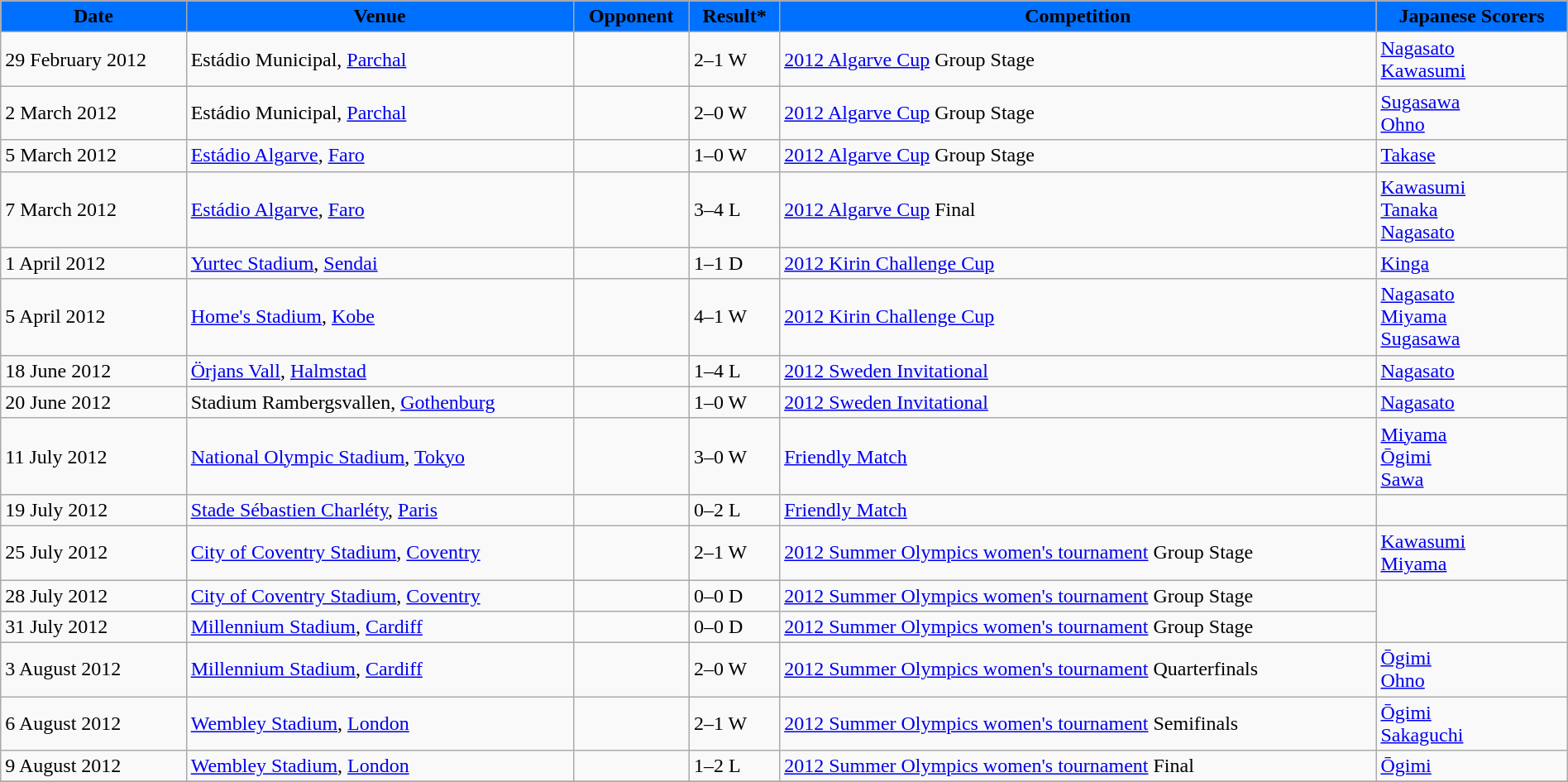<table class="wikitable" style="width: 100%;">
<tr>
<th style="background:#0070FF;"><span>Date</span></th>
<th style="background:#0070FF;"><span>Venue</span></th>
<th style="background:#0070FF;"><span>Opponent</span></th>
<th style="background:#0070FF;"><span>Result*</span></th>
<th style="background:#0070FF;"><span>Competition</span></th>
<th style="background:#0070FF;"><span>Japanese Scorers</span></th>
</tr>
<tr>
<td>29 February 2012</td>
<td>Estádio Municipal, <a href='#'>Parchal</a><br></td>
<td></td>
<td>2–1 W</td>
<td><a href='#'>2012 Algarve Cup</a> Group Stage</td>
<td><a href='#'>Nagasato</a> <br><a href='#'>Kawasumi</a> </td>
</tr>
<tr>
<td>2 March 2012</td>
<td>Estádio Municipal, <a href='#'>Parchal</a><br></td>
<td></td>
<td>2–0 W</td>
<td><a href='#'>2012 Algarve Cup</a> Group Stage</td>
<td><a href='#'>Sugasawa</a> <br><a href='#'>Ohno</a> </td>
</tr>
<tr>
<td>5 March 2012</td>
<td><a href='#'>Estádio Algarve</a>, <a href='#'>Faro</a><br></td>
<td></td>
<td>1–0 W</td>
<td><a href='#'>2012 Algarve Cup</a> Group Stage</td>
<td><a href='#'>Takase</a> </td>
</tr>
<tr>
<td>7 March 2012</td>
<td><a href='#'>Estádio Algarve</a>, <a href='#'>Faro</a><br></td>
<td></td>
<td>3–4 L</td>
<td><a href='#'>2012 Algarve Cup</a> Final</td>
<td><a href='#'>Kawasumi</a> <br><a href='#'>Tanaka</a> <br><a href='#'>Nagasato</a> </td>
</tr>
<tr>
<td>1 April 2012</td>
<td><a href='#'>Yurtec Stadium</a>, <a href='#'>Sendai</a><br></td>
<td></td>
<td>1–1 D</td>
<td><a href='#'>2012 Kirin Challenge Cup</a></td>
<td><a href='#'>Kinga</a> </td>
</tr>
<tr>
<td>5 April 2012</td>
<td><a href='#'>Home's Stadium</a>, <a href='#'>Kobe</a><br></td>
<td></td>
<td>4–1 W</td>
<td><a href='#'>2012 Kirin Challenge Cup</a></td>
<td><a href='#'>Nagasato</a> <br><a href='#'>Miyama</a><br><a href='#'>Sugasawa</a></td>
</tr>
<tr>
<td>18 June 2012</td>
<td><a href='#'>Örjans Vall</a>, <a href='#'>Halmstad</a><br></td>
<td></td>
<td>1–4 L</td>
<td><a href='#'>2012 Sweden Invitational</a></td>
<td><a href='#'>Nagasato</a> </td>
</tr>
<tr>
<td>20 June 2012</td>
<td>Stadium Rambergsvallen, <a href='#'>Gothenburg</a><br></td>
<td></td>
<td>1–0 W</td>
<td><a href='#'>2012 Sweden Invitational</a></td>
<td><a href='#'>Nagasato</a> </td>
</tr>
<tr>
<td>11 July 2012</td>
<td><a href='#'>National Olympic Stadium</a>, <a href='#'>Tokyo</a><br></td>
<td></td>
<td>3–0 W</td>
<td><a href='#'>Friendly Match</a></td>
<td><a href='#'>Miyama</a> <br><a href='#'>Ōgimi</a> <br><a href='#'>Sawa</a> </td>
</tr>
<tr>
<td>19 July 2012</td>
<td><a href='#'>Stade Sébastien Charléty</a>, <a href='#'>Paris</a><br></td>
<td></td>
<td>0–2 L</td>
<td><a href='#'>Friendly Match</a></td>
<td></td>
</tr>
<tr>
<td>25 July 2012</td>
<td><a href='#'>City of Coventry Stadium</a>, <a href='#'>Coventry</a><br></td>
<td></td>
<td>2–1 W</td>
<td><a href='#'>2012 Summer Olympics women's tournament</a> Group Stage</td>
<td><a href='#'>Kawasumi</a> <br><a href='#'>Miyama</a> </td>
</tr>
<tr>
<td>28 July 2012</td>
<td><a href='#'>City of Coventry Stadium</a>, <a href='#'>Coventry</a><br></td>
<td></td>
<td>0–0 D</td>
<td><a href='#'>2012 Summer Olympics women's tournament</a> Group Stage</td>
</tr>
<tr>
<td>31 July 2012</td>
<td><a href='#'>Millennium Stadium</a>, <a href='#'>Cardiff</a><br></td>
<td></td>
<td>0–0 D</td>
<td><a href='#'>2012 Summer Olympics women's tournament</a> Group Stage</td>
</tr>
<tr>
<td>3 August 2012</td>
<td><a href='#'>Millennium Stadium</a>, <a href='#'>Cardiff</a><br></td>
<td></td>
<td>2–0 W</td>
<td><a href='#'>2012 Summer Olympics women's tournament</a> Quarterfinals</td>
<td><a href='#'>Ōgimi</a> <br><a href='#'>Ohno</a> </td>
</tr>
<tr>
<td>6 August 2012</td>
<td><a href='#'>Wembley Stadium</a>, <a href='#'>London</a><br></td>
<td></td>
<td>2–1 W</td>
<td><a href='#'>2012 Summer Olympics women's tournament</a> Semifinals</td>
<td><a href='#'>Ōgimi</a> <br><a href='#'>Sakaguchi</a> </td>
</tr>
<tr>
<td>9 August 2012</td>
<td><a href='#'>Wembley Stadium</a>, <a href='#'>London</a><br></td>
<td></td>
<td>1–2 L</td>
<td><a href='#'>2012 Summer Olympics women's tournament</a> Final</td>
<td><a href='#'>Ōgimi</a> <br></td>
</tr>
<tr>
</tr>
</table>
